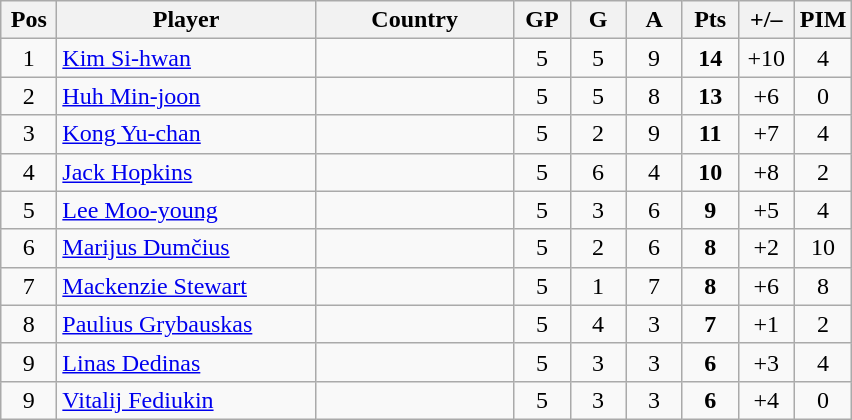<table class="wikitable sortable" style="text-align: center;">
<tr>
<th width=30>Pos</th>
<th width=165>Player</th>
<th width=125>Country</th>
<th width=30>GP</th>
<th width=30>G</th>
<th width=30>A</th>
<th width=30>Pts</th>
<th width=30>+/–</th>
<th width=30>PIM</th>
</tr>
<tr>
<td>1</td>
<td align=left><a href='#'>Kim Si-hwan</a></td>
<td align=left></td>
<td>5</td>
<td>5</td>
<td>9</td>
<td><strong>14</strong></td>
<td>+10</td>
<td>4</td>
</tr>
<tr>
<td>2</td>
<td align=left><a href='#'>Huh Min-joon</a></td>
<td align=left></td>
<td>5</td>
<td>5</td>
<td>8</td>
<td><strong>13</strong></td>
<td>+6</td>
<td>0</td>
</tr>
<tr>
<td>3</td>
<td align=left><a href='#'>Kong Yu-chan</a></td>
<td align=left></td>
<td>5</td>
<td>2</td>
<td>9</td>
<td><strong>11</strong></td>
<td>+7</td>
<td>4</td>
</tr>
<tr>
<td>4</td>
<td align=left><a href='#'>Jack Hopkins</a></td>
<td align=left></td>
<td>5</td>
<td>6</td>
<td>4</td>
<td><strong>10</strong></td>
<td>+8</td>
<td>2</td>
</tr>
<tr>
<td>5</td>
<td align=left><a href='#'>Lee Moo-young</a></td>
<td align=left></td>
<td>5</td>
<td>3</td>
<td>6</td>
<td><strong>9</strong></td>
<td>+5</td>
<td>4</td>
</tr>
<tr>
<td>6</td>
<td align=left><a href='#'>Marijus Dumčius</a></td>
<td align=left></td>
<td>5</td>
<td>2</td>
<td>6</td>
<td><strong>8</strong></td>
<td>+2</td>
<td>10</td>
</tr>
<tr>
<td>7</td>
<td align=left><a href='#'>Mackenzie Stewart</a></td>
<td align=left></td>
<td>5</td>
<td>1</td>
<td>7</td>
<td><strong>8</strong></td>
<td>+6</td>
<td>8</td>
</tr>
<tr>
<td>8</td>
<td align=left><a href='#'>Paulius Grybauskas</a></td>
<td align=left></td>
<td>5</td>
<td>4</td>
<td>3</td>
<td><strong>7</strong></td>
<td>+1</td>
<td>2</td>
</tr>
<tr>
<td>9</td>
<td align=left><a href='#'>Linas Dedinas</a></td>
<td align=left></td>
<td>5</td>
<td>3</td>
<td>3</td>
<td><strong>6</strong></td>
<td>+3</td>
<td>4</td>
</tr>
<tr>
<td>9</td>
<td align=left><a href='#'>Vitalij Fediukin</a></td>
<td align=left></td>
<td>5</td>
<td>3</td>
<td>3</td>
<td><strong>6</strong></td>
<td>+4</td>
<td>0</td>
</tr>
</table>
